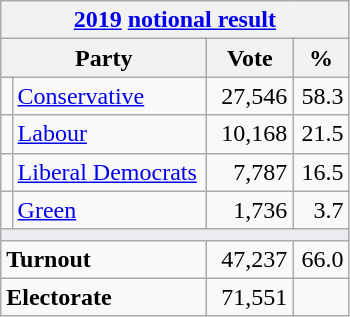<table class="wikitable">
<tr>
<th colspan="4"><a href='#'>2019</a> <a href='#'>notional result</a></th>
</tr>
<tr>
<th bgcolor="#DDDDFF" width="130px" colspan="2">Party</th>
<th bgcolor="#DDDDFF" width="50px">Vote</th>
<th bgcolor="#DDDDFF" width="30px">%</th>
</tr>
<tr>
<td></td>
<td><a href='#'>Conservative</a></td>
<td align=right>27,546</td>
<td align=right>58.3</td>
</tr>
<tr>
<td></td>
<td><a href='#'>Labour</a></td>
<td align=right>10,168</td>
<td align=right>21.5</td>
</tr>
<tr>
<td></td>
<td><a href='#'>Liberal Democrats</a></td>
<td align=right>7,787</td>
<td align=right>16.5</td>
</tr>
<tr>
<td></td>
<td><a href='#'>Green</a></td>
<td align=right>1,736</td>
<td align=right>3.7</td>
</tr>
<tr>
<td colspan="4" bgcolor="#EAECF0"></td>
</tr>
<tr>
<td colspan="2"><strong>Turnout</strong></td>
<td align=right>47,237</td>
<td align=right>66.0</td>
</tr>
<tr>
<td colspan="2"><strong>Electorate</strong></td>
<td align=right>71,551</td>
</tr>
</table>
